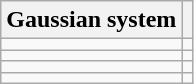<table class="wikitable">
<tr>
<th scope="col">Gaussian system</th>
<th scope="col"></th>
</tr>
<tr>
<td></td>
<td></td>
</tr>
<tr>
<td></td>
<td></td>
</tr>
<tr>
<td></td>
<td></td>
</tr>
<tr>
<td></td>
<td></td>
</tr>
</table>
